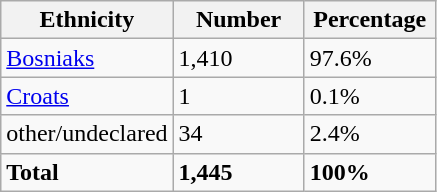<table class="wikitable">
<tr>
<th width="100px">Ethnicity</th>
<th width="80px">Number</th>
<th width="80px">Percentage</th>
</tr>
<tr>
<td><a href='#'>Bosniaks</a></td>
<td>1,410</td>
<td>97.6%</td>
</tr>
<tr>
<td><a href='#'>Croats</a></td>
<td>1</td>
<td>0.1%</td>
</tr>
<tr>
<td>other/undeclared</td>
<td>34</td>
<td>2.4%</td>
</tr>
<tr>
<td><strong>Total</strong></td>
<td><strong>1,445</strong></td>
<td><strong>100%</strong></td>
</tr>
</table>
